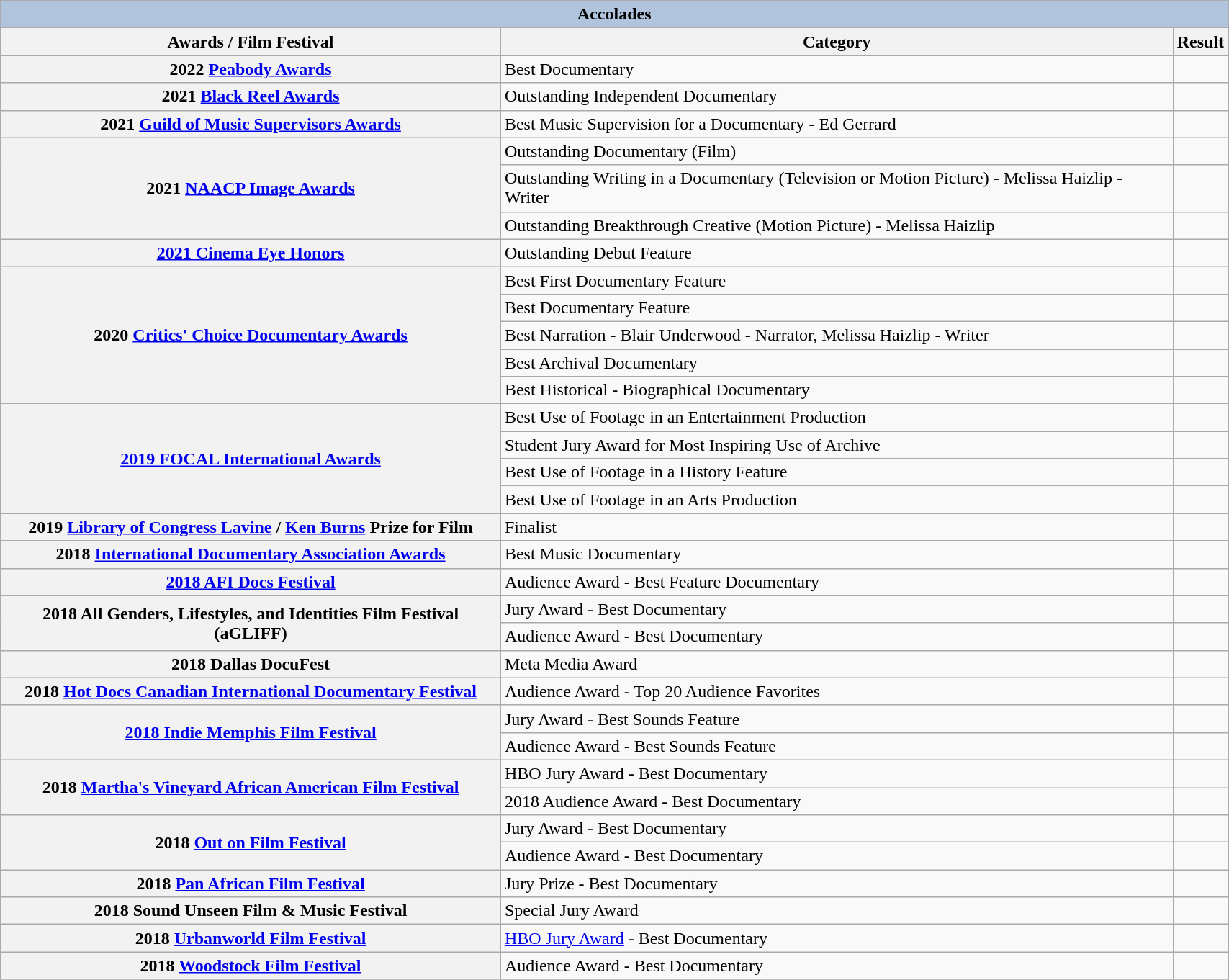<table class="wikitable plainrowheaders" width="90%">
<tr style="background:#ccc; text-align:center;">
<th colspan="5" style="background: LightSteelBlue;">Accolades</th>
</tr>
<tr style="background:#ccc; text-align:center;">
<th scope="col">Awards / Film Festival</th>
<th scope="col">Category</th>
<th scope="col">Result</th>
</tr>
<tr>
<th scope="row" rowspan=1>2022 <a href='#'>Peabody Awards</a></th>
<td>Best Documentary</td>
<td></td>
</tr>
<tr>
<th scope="row" rowspan=1>2021 <a href='#'>Black Reel Awards</a></th>
<td>Outstanding Independent Documentary</td>
<td></td>
</tr>
<tr>
<th scope="row" rowspan=1>2021 <a href='#'>Guild of Music Supervisors Awards</a></th>
<td>Best Music Supervision for a Documentary - Ed Gerrard</td>
<td></td>
</tr>
<tr>
<th scope="row" rowspan=3>2021 <a href='#'>NAACP Image Awards</a></th>
<td>Outstanding Documentary (Film)</td>
<td></td>
</tr>
<tr>
<td>Outstanding Writing in a Documentary (Television or Motion Picture) - Melissa Haizlip - Writer</td>
<td></td>
</tr>
<tr>
<td>Outstanding Breakthrough Creative (Motion Picture) - Melissa Haizlip</td>
<td></td>
</tr>
<tr>
<th scope="row"><a href='#'>2021 Cinema Eye Honors</a></th>
<td>Outstanding Debut Feature</td>
<td></td>
</tr>
<tr>
<th scope="row" rowspan=5>2020 <a href='#'>Critics' Choice Documentary Awards</a></th>
<td>Best First Documentary Feature</td>
<td></td>
</tr>
<tr>
<td>Best Documentary Feature</td>
<td></td>
</tr>
<tr>
<td>Best Narration - Blair Underwood - Narrator, Melissa Haizlip - Writer</td>
<td></td>
</tr>
<tr>
<td>Best Archival Documentary</td>
<td></td>
</tr>
<tr>
<td>Best Historical - Biographical Documentary</td>
<td></td>
</tr>
<tr>
<th scope="row" rowspan=4><a href='#'>2019 FOCAL International Awards</a></th>
<td>Best Use of Footage in an Entertainment Production</td>
<td></td>
</tr>
<tr>
<td>Student Jury Award for Most Inspiring Use of Archive</td>
<td></td>
</tr>
<tr>
<td>Best Use of Footage in a History Feature</td>
<td></td>
</tr>
<tr>
<td>Best Use of Footage in an Arts Production</td>
<td></td>
</tr>
<tr>
<th scope="row">2019 <a href='#'>Library of Congress Lavine</a> / <a href='#'>Ken Burns</a> Prize for Film</th>
<td>Finalist</td>
<td></td>
</tr>
<tr>
<th scope="row">2018 <a href='#'>International Documentary Association Awards</a></th>
<td>Best Music Documentary</td>
<td></td>
</tr>
<tr>
<th scope="row"><a href='#'>2018 AFI Docs Festival</a></th>
<td>Audience Award - Best Feature Documentary</td>
<td></td>
</tr>
<tr>
<th scope="row" rowspan=2>2018 All Genders, Lifestyles, and Identities Film Festival (aGLIFF)</th>
<td>Jury Award - Best Documentary</td>
<td></td>
</tr>
<tr>
<td>Audience Award - Best Documentary</td>
<td></td>
</tr>
<tr>
<th scope="row">2018 Dallas DocuFest</th>
<td>Meta Media Award</td>
<td></td>
</tr>
<tr>
<th scope="row">2018 <a href='#'>Hot Docs Canadian International Documentary Festival</a></th>
<td>Audience Award - Top 20 Audience Favorites</td>
<td></td>
</tr>
<tr>
<th scope="row" rowspan=2><a href='#'>2018 Indie Memphis Film Festival</a></th>
<td>Jury Award - Best Sounds Feature</td>
<td></td>
</tr>
<tr>
<td>Audience Award - Best Sounds Feature</td>
<td></td>
</tr>
<tr>
<th scope="row" rowspan=2>2018 <a href='#'>Martha's Vineyard African American Film Festival</a></th>
<td>HBO Jury Award - Best Documentary</td>
<td></td>
</tr>
<tr>
<td>2018 Audience Award - Best Documentary</td>
<td></td>
</tr>
<tr>
<th scope="row" rowspan=2>2018 <a href='#'>Out on Film Festival</a></th>
<td>Jury Award - Best Documentary</td>
<td></td>
</tr>
<tr>
<td>Audience Award - Best Documentary</td>
<td></td>
</tr>
<tr>
<th scope="row">2018 <a href='#'>Pan African Film Festival</a></th>
<td>Jury Prize - Best Documentary</td>
<td></td>
</tr>
<tr>
<th scope="row">2018 Sound Unseen Film & Music Festival</th>
<td>Special Jury Award</td>
<td></td>
</tr>
<tr>
<th scope="row">2018 <a href='#'>Urbanworld Film Festival</a></th>
<td><a href='#'>HBO Jury Award</a> - Best Documentary</td>
<td></td>
</tr>
<tr>
<th scope="row">2018 <a href='#'>Woodstock Film Festival</a></th>
<td>Audience Award - Best Documentary</td>
<td></td>
</tr>
<tr>
</tr>
</table>
